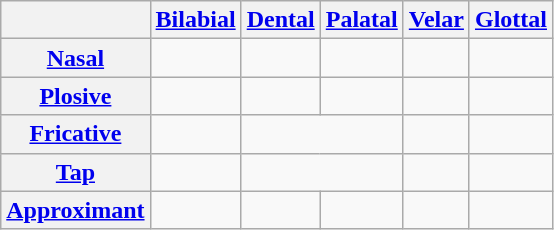<table class="wikitable" style="text-align: center">
<tr>
<th></th>
<th><a href='#'>Bilabial</a></th>
<th><a href='#'>Dental</a></th>
<th><a href='#'>Palatal</a></th>
<th><a href='#'>Velar</a></th>
<th><a href='#'>Glottal</a></th>
</tr>
<tr>
<th><a href='#'>Nasal</a></th>
<td> </td>
<td> </td>
<td></td>
<td></td>
<td></td>
</tr>
<tr>
<th><a href='#'>Plosive</a></th>
<td> </td>
<td> </td>
<td></td>
<td> </td>
<td></td>
</tr>
<tr>
<th><a href='#'>Fricative</a></th>
<td></td>
<td colspan="2"> </td>
<td></td>
<td> </td>
</tr>
<tr>
<th><a href='#'>Tap</a></th>
<td></td>
<td colspan="2"> </td>
<td></td>
<td></td>
</tr>
<tr>
<th><a href='#'>Approximant</a></th>
<td> </td>
<td></td>
<td> </td>
<td></td>
<td></td>
</tr>
</table>
